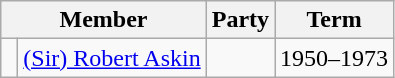<table class="wikitable">
<tr>
<th colspan="2">Member</th>
<th>Party</th>
<th>Term</th>
</tr>
<tr>
<td> </td>
<td><a href='#'>(Sir) Robert Askin</a></td>
<td></td>
<td>1950–1973</td>
</tr>
</table>
